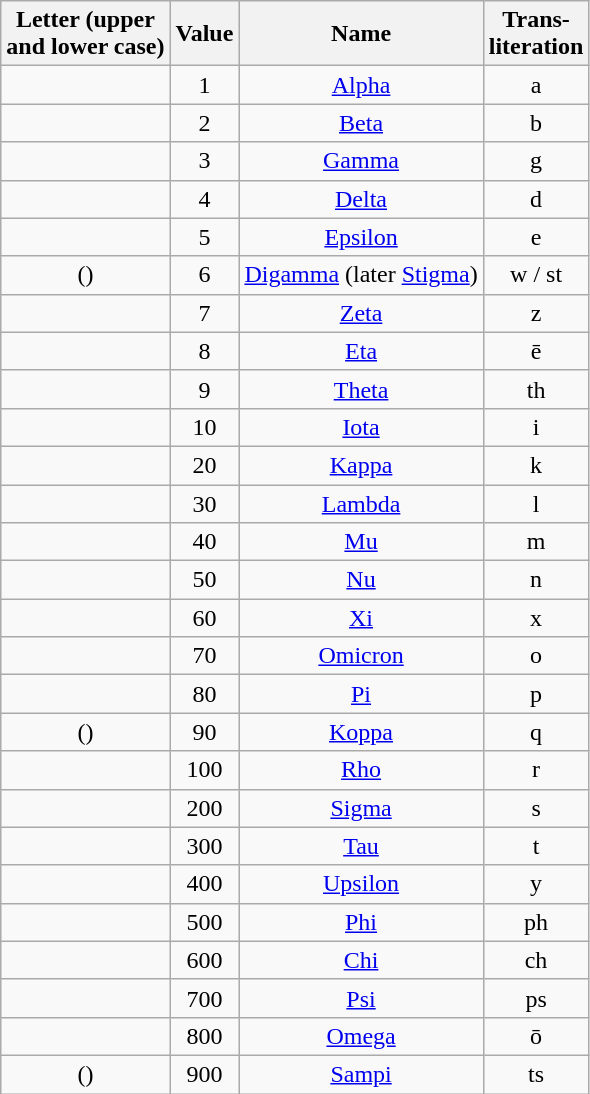<table class="wikitable" style="text-align:center;">
<tr>
<th>Letter (upper <br>and lower case)</th>
<th>Value</th>
<th>Name</th>
<th>Trans- <br>literation</th>
</tr>
<tr>
<td><strong></strong></td>
<td>1</td>
<td><a href='#'>Alpha</a></td>
<td>a</td>
</tr>
<tr>
<td><strong></strong></td>
<td>2</td>
<td><a href='#'>Beta</a></td>
<td>b</td>
</tr>
<tr>
<td><strong></strong></td>
<td>3</td>
<td><a href='#'>Gamma</a></td>
<td>g</td>
</tr>
<tr>
<td><strong></strong></td>
<td>4</td>
<td><a href='#'>Delta</a></td>
<td>d</td>
</tr>
<tr>
<td><strong></strong></td>
<td>5</td>
<td><a href='#'>Epsilon</a></td>
<td>e</td>
</tr>
<tr>
<td>(<strong></strong>)</td>
<td>6</td>
<td><a href='#'>Digamma</a> (later <a href='#'>Stigma</a>)</td>
<td>w / st</td>
</tr>
<tr>
<td><strong></strong></td>
<td>7</td>
<td><a href='#'>Zeta</a></td>
<td>z</td>
</tr>
<tr>
<td><strong></strong></td>
<td>8</td>
<td><a href='#'>Eta</a></td>
<td>ē</td>
</tr>
<tr>
<td><strong></strong></td>
<td>9</td>
<td><a href='#'>Theta</a></td>
<td>th</td>
</tr>
<tr>
<td><strong></strong></td>
<td>10</td>
<td><a href='#'>Iota</a></td>
<td>i</td>
</tr>
<tr>
<td><strong></strong></td>
<td>20</td>
<td><a href='#'>Kappa</a></td>
<td>k</td>
</tr>
<tr>
<td><strong></strong></td>
<td>30</td>
<td><a href='#'>Lambda</a></td>
<td>l</td>
</tr>
<tr>
<td><strong></strong></td>
<td>40</td>
<td><a href='#'>Mu</a></td>
<td>m</td>
</tr>
<tr>
<td><strong></strong></td>
<td>50</td>
<td><a href='#'>Nu</a></td>
<td>n</td>
</tr>
<tr>
<td><strong></strong></td>
<td>60</td>
<td><a href='#'>Xi</a></td>
<td>x</td>
</tr>
<tr>
<td><strong></strong></td>
<td>70</td>
<td><a href='#'>Omicron</a></td>
<td>o</td>
</tr>
<tr>
<td><strong></strong></td>
<td>80</td>
<td><a href='#'>Pi</a></td>
<td>p</td>
</tr>
<tr>
<td>(<strong></strong>)</td>
<td>90</td>
<td><a href='#'>Koppa</a></td>
<td>q</td>
</tr>
<tr>
<td><strong></strong></td>
<td>100</td>
<td><a href='#'>Rho</a></td>
<td>r</td>
</tr>
<tr>
<td><strong></strong></td>
<td>200</td>
<td><a href='#'>Sigma</a></td>
<td>s</td>
</tr>
<tr>
<td><strong></strong></td>
<td>300</td>
<td><a href='#'>Tau</a></td>
<td>t</td>
</tr>
<tr>
<td><strong></strong></td>
<td>400</td>
<td><a href='#'>Upsilon</a></td>
<td>y</td>
</tr>
<tr>
<td><strong></strong></td>
<td>500</td>
<td><a href='#'>Phi</a></td>
<td>ph</td>
</tr>
<tr>
<td><strong></strong></td>
<td>600</td>
<td><a href='#'>Chi</a></td>
<td>ch</td>
</tr>
<tr>
<td><strong></strong></td>
<td>700</td>
<td><a href='#'>Psi</a></td>
<td>ps</td>
</tr>
<tr>
<td><strong></strong></td>
<td>800</td>
<td><a href='#'>Omega</a></td>
<td>ō</td>
</tr>
<tr>
<td>(<strong></strong>)</td>
<td>900</td>
<td><a href='#'>Sampi</a></td>
<td>ts</td>
</tr>
</table>
